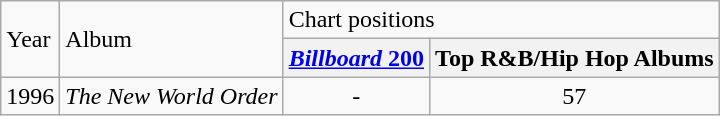<table class="wikitable">
<tr>
<td rowspan="2">Year</td>
<td rowspan="2">Album</td>
<td colspan="2">Chart positions</td>
</tr>
<tr>
<th><a href='#'><em>Billboard</em> 200</a></th>
<th>Top R&B/Hip Hop Albums</th>
</tr>
<tr>
<td>1996</td>
<td><em>The New World Order</em></td>
<td align="center">-</td>
<td align="center">57</td>
</tr>
</table>
